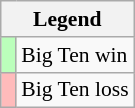<table class="wikitable" style="font-size:90%">
<tr>
<th colspan="2">Legend</th>
</tr>
<tr>
<td style="background:#bfb;"> </td>
<td>Big Ten win</td>
</tr>
<tr>
<td style="background:#fbb;"> </td>
<td>Big Ten loss</td>
</tr>
</table>
